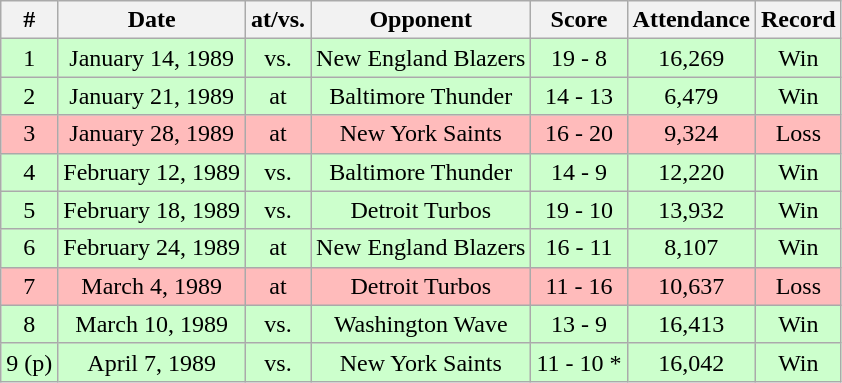<table class="wikitable" style="text-align:center">
<tr>
<th>#</th>
<th>Date</th>
<th>at/vs.</th>
<th>Opponent</th>
<th>Score</th>
<th>Attendance</th>
<th>Record</th>
</tr>
<tr " bgcolor="ccffcc">
<td>1</td>
<td>January 14, 1989</td>
<td>vs.</td>
<td>New England Blazers</td>
<td>19 - 8</td>
<td>16,269</td>
<td>Win</td>
</tr>
<tr " bgcolor="ccffcc">
<td>2</td>
<td>January 21, 1989</td>
<td>at</td>
<td>Baltimore Thunder</td>
<td>14 - 13</td>
<td>6,479</td>
<td>Win</td>
</tr>
<tr " bgcolor="ffbbbb">
<td>3</td>
<td>January 28, 1989</td>
<td>at</td>
<td>New York Saints</td>
<td>16 - 20</td>
<td>9,324</td>
<td>Loss</td>
</tr>
<tr " bgcolor="ccffcc">
<td>4</td>
<td>February 12, 1989</td>
<td>vs.</td>
<td>Baltimore Thunder</td>
<td>14 - 9</td>
<td>12,220</td>
<td>Win</td>
</tr>
<tr " bgcolor="ccffcc">
<td>5</td>
<td>February 18, 1989</td>
<td>vs.</td>
<td>Detroit Turbos</td>
<td>19 - 10</td>
<td>13,932</td>
<td>Win</td>
</tr>
<tr " bgcolor="ccffcc">
<td>6</td>
<td>February 24, 1989</td>
<td>at</td>
<td>New England Blazers</td>
<td>16 - 11</td>
<td>8,107</td>
<td>Win</td>
</tr>
<tr " bgcolor="ffbbbb">
<td>7</td>
<td>March 4, 1989</td>
<td>at</td>
<td>Detroit Turbos</td>
<td>11 - 16</td>
<td>10,637</td>
<td>Loss</td>
</tr>
<tr " bgcolor="ccffcc">
<td>8</td>
<td>March 10, 1989</td>
<td>vs.</td>
<td>Washington Wave</td>
<td>13 - 9</td>
<td>16,413</td>
<td>Win</td>
</tr>
<tr " bgcolor="ccffcc">
<td>9 (p)</td>
<td>April 7, 1989</td>
<td>vs.</td>
<td>New York Saints</td>
<td>11 - 10 *</td>
<td>16,042</td>
<td>Win</td>
</tr>
</table>
